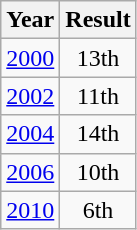<table class="wikitable" style="text-align:center">
<tr>
<th>Year</th>
<th>Result</th>
</tr>
<tr>
<td><a href='#'>2000</a></td>
<td>13th</td>
</tr>
<tr>
<td><a href='#'>2002</a></td>
<td>11th</td>
</tr>
<tr>
<td><a href='#'>2004</a></td>
<td>14th</td>
</tr>
<tr>
<td><a href='#'>2006</a></td>
<td>10th</td>
</tr>
<tr>
<td><a href='#'>2010</a></td>
<td>6th</td>
</tr>
</table>
